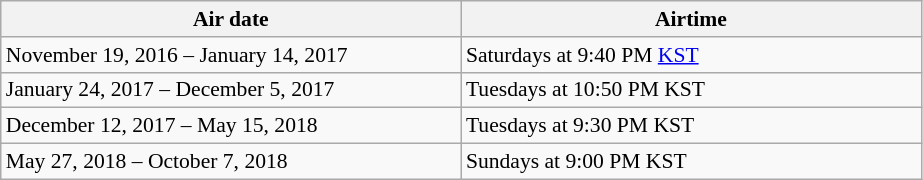<table class="wikitable" style = "font-size: 90%;">
<tr>
<th width=300>Air date</th>
<th width=300>Airtime</th>
</tr>
<tr>
<td>November 19, 2016 – January 14, 2017</td>
<td>Saturdays at 9:40 PM <a href='#'>KST</a></td>
</tr>
<tr>
<td>January 24, 2017 – December 5, 2017</td>
<td>Tuesdays at 10:50 PM KST</td>
</tr>
<tr>
<td>December 12, 2017 – May 15, 2018</td>
<td>Tuesdays at 9:30 PM KST</td>
</tr>
<tr>
<td>May 27, 2018 – October 7, 2018</td>
<td>Sundays at 9:00 PM KST</td>
</tr>
</table>
